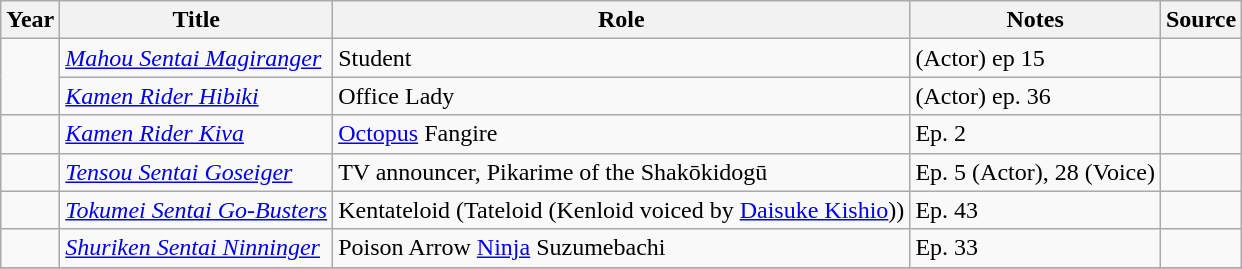<table class="wikitable sortable plainrowheaders">
<tr>
<th>Year</th>
<th>Title</th>
<th>Role</th>
<th class="unsortable">Notes</th>
<th class="unsortable">Source</th>
</tr>
<tr>
<td rowspan="2"></td>
<td><em><a href='#'>Mahou Sentai Magiranger</a></em></td>
<td>Student</td>
<td>(Actor) ep 15</td>
<td></td>
</tr>
<tr>
<td><em><a href='#'>Kamen Rider Hibiki</a></em></td>
<td>Office Lady</td>
<td>(Actor) ep. 36</td>
<td></td>
</tr>
<tr>
<td></td>
<td><em><a href='#'>Kamen Rider Kiva</a></em></td>
<td><a href='#'>Octopus</a> Fangire</td>
<td>Ep. 2</td>
<td></td>
</tr>
<tr>
<td></td>
<td><em><a href='#'>Tensou Sentai Goseiger</a></em></td>
<td>TV announcer, Pikarime of the Shakōkidogū</td>
<td>Ep. 5 (Actor), 28 (Voice)</td>
<td></td>
</tr>
<tr>
<td></td>
<td><em><a href='#'>Tokumei Sentai Go-Busters</a></em></td>
<td>Kentateloid (Tateloid (Kenloid voiced by <a href='#'>Daisuke Kishio</a>))</td>
<td>Ep. 43</td>
<td></td>
</tr>
<tr>
<td></td>
<td><em><a href='#'>Shuriken Sentai Ninninger</a></em></td>
<td>Poison Arrow <a href='#'>Ninja</a> Suzumebachi</td>
<td>Ep. 33</td>
<td></td>
</tr>
<tr>
</tr>
</table>
